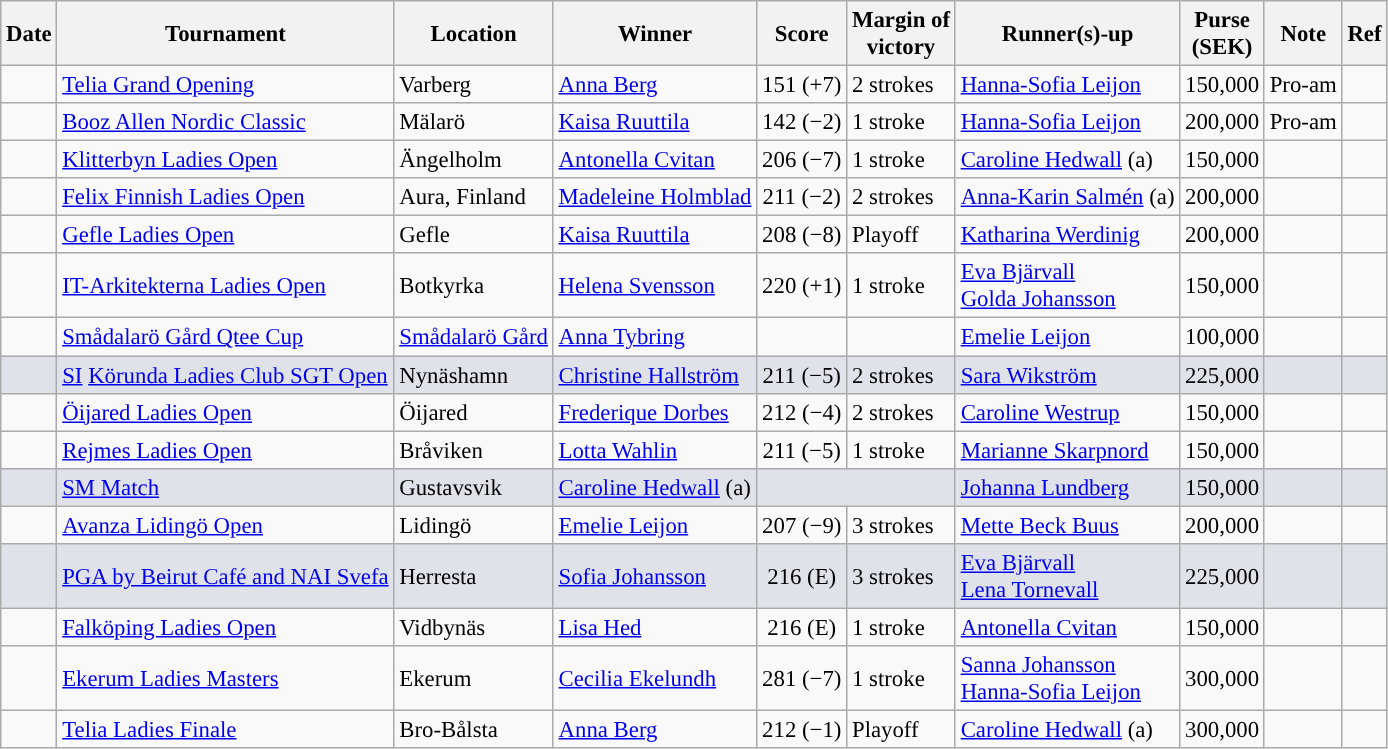<table class="wikitable" style="font-size:95%;">
<tr>
<th>Date</th>
<th>Tournament</th>
<th>Location</th>
<th>Winner</th>
<th>Score</th>
<th>Margin of<br>victory</th>
<th>Runner(s)-up</th>
<th>Purse<br>(SEK)</th>
<th>Note</th>
<th>Ref</th>
</tr>
<tr>
<td></td>
<td><a href='#'>Telia Grand Opening</a></td>
<td>Varberg</td>
<td> <a href='#'>Anna Berg</a></td>
<td align=center>151 (+7)</td>
<td>2 strokes</td>
<td> <a href='#'>Hanna-Sofia Leijon</a></td>
<td align=right>150,000</td>
<td>Pro-am</td>
<td></td>
</tr>
<tr>
<td></td>
<td><a href='#'>Booz Allen Nordic Classic</a></td>
<td>Mälarö</td>
<td> <a href='#'>Kaisa Ruuttila</a></td>
<td align=center>142 (−2)</td>
<td>1 stroke</td>
<td> <a href='#'>Hanna-Sofia Leijon</a></td>
<td align=right>200,000</td>
<td>Pro-am</td>
<td></td>
</tr>
<tr>
<td></td>
<td><a href='#'>Klitterbyn Ladies Open</a></td>
<td>Ängelholm</td>
<td> <a href='#'>Antonella Cvitan</a></td>
<td align=center>206 (−7)</td>
<td>1 stroke</td>
<td> <a href='#'>Caroline Hedwall</a> (a)</td>
<td align=right>150,000</td>
<td></td>
<td></td>
</tr>
<tr>
<td></td>
<td><a href='#'>Felix Finnish Ladies Open</a></td>
<td>Aura, Finland</td>
<td> <a href='#'>Madeleine Holmblad</a></td>
<td align=center>211 (−2)</td>
<td>2 strokes</td>
<td> <a href='#'>Anna-Karin Salmén</a> (a)</td>
<td align=right>200,000</td>
<td></td>
<td></td>
</tr>
<tr>
<td></td>
<td><a href='#'>Gefle Ladies Open</a></td>
<td>Gefle</td>
<td> <a href='#'>Kaisa Ruuttila</a></td>
<td align=center>208 (−8)</td>
<td>Playoff</td>
<td> <a href='#'>Katharina Werdinig</a></td>
<td align=right>200,000</td>
<td></td>
<td></td>
</tr>
<tr>
<td></td>
<td><a href='#'>IT-Arkitekterna Ladies Open</a></td>
<td>Botkyrka</td>
<td> <a href='#'>Helena Svensson</a></td>
<td align=center>220 (+1)</td>
<td>1 stroke</td>
<td> <a href='#'>Eva Bjärvall</a><br> <a href='#'>Golda Johansson</a></td>
<td align=right>150,000</td>
<td></td>
<td></td>
</tr>
<tr>
<td></td>
<td><a href='#'>Smådalarö Gård Qtee Cup</a></td>
<td><a href='#'>Smådalarö Gård</a></td>
<td> <a href='#'>Anna Tybring </a></td>
<td align=center></td>
<td></td>
<td> <a href='#'>Emelie Leijon</a></td>
<td align=right>100,000</td>
<td></td>
<td></td>
</tr>
<tr style="background:#dfe2e9;">
<td></td>
<td><a href='#'>SI</a> <a href='#'>Körunda Ladies Club SGT Open</a></td>
<td>Nynäshamn</td>
<td> <a href='#'>Christine Hallström</a></td>
<td align=center>211 (−5)</td>
<td>2 strokes</td>
<td> <a href='#'>Sara Wikström</a></td>
<td align=right>225,000</td>
<td></td>
<td></td>
</tr>
<tr>
<td></td>
<td><a href='#'>Öijared Ladies Open</a></td>
<td>Öijared</td>
<td> <a href='#'>Frederique Dorbes</a></td>
<td align=center>212 (−4)</td>
<td>2 strokes</td>
<td> <a href='#'>Caroline Westrup</a></td>
<td align=right>150,000</td>
<td></td>
<td></td>
</tr>
<tr>
<td></td>
<td><a href='#'>Rejmes Ladies Open</a></td>
<td>Bråviken</td>
<td> <a href='#'>Lotta Wahlin</a></td>
<td align=center>211 (−5)</td>
<td>1 stroke</td>
<td> <a href='#'>Marianne Skarpnord</a></td>
<td align=right>150,000</td>
<td></td>
<td></td>
</tr>
<tr style="background:#dfe2e9;">
<td></td>
<td><a href='#'>SM Match</a></td>
<td>Gustavsvik</td>
<td> <a href='#'>Caroline Hedwall</a> (a)</td>
<td colspan=2 align=center></td>
<td> <a href='#'>Johanna Lundberg</a></td>
<td align=right>150,000</td>
<td></td>
<td></td>
</tr>
<tr>
<td></td>
<td><a href='#'>Avanza Lidingö Open</a></td>
<td>Lidingö</td>
<td> <a href='#'>Emelie Leijon</a></td>
<td align=center>207 (−9)</td>
<td>3 strokes</td>
<td> <a href='#'>Mette Beck Buus</a></td>
<td align=right>200,000</td>
<td></td>
<td></td>
</tr>
<tr style="background:#dfe2e9;">
<td></td>
<td><a href='#'>PGA by Beirut Café and NAI Svefa</a></td>
<td>Herresta</td>
<td> <a href='#'>Sofia Johansson</a></td>
<td align=center>216 (E)</td>
<td>3 strokes</td>
<td> <a href='#'>Eva Bjärvall</a><br> <a href='#'>Lena Tornevall</a></td>
<td align=right>225,000</td>
<td></td>
<td></td>
</tr>
<tr>
<td></td>
<td><a href='#'>Falköping Ladies Open</a></td>
<td>Vidbynäs</td>
<td> <a href='#'>Lisa Hed</a></td>
<td align=center>216 (E)</td>
<td>1 stroke</td>
<td> <a href='#'>Antonella Cvitan</a></td>
<td align=right>150,000</td>
<td></td>
<td></td>
</tr>
<tr>
<td></td>
<td><a href='#'>Ekerum Ladies Masters</a></td>
<td>Ekerum</td>
<td> <a href='#'>Cecilia Ekelundh</a></td>
<td align=center>281 (−7)</td>
<td>1 stroke</td>
<td> <a href='#'>Sanna Johansson</a><br> <a href='#'>Hanna-Sofia Leijon</a></td>
<td align=right>300,000</td>
<td></td>
<td></td>
</tr>
<tr>
<td></td>
<td><a href='#'>Telia Ladies Finale</a></td>
<td>Bro-Bålsta</td>
<td> <a href='#'>Anna Berg</a></td>
<td align=center>212 (−1)</td>
<td>Playoff</td>
<td> <a href='#'>Caroline Hedwall</a> (a)</td>
<td align=right>300,000</td>
<td></td>
<td></td>
</tr>
</table>
